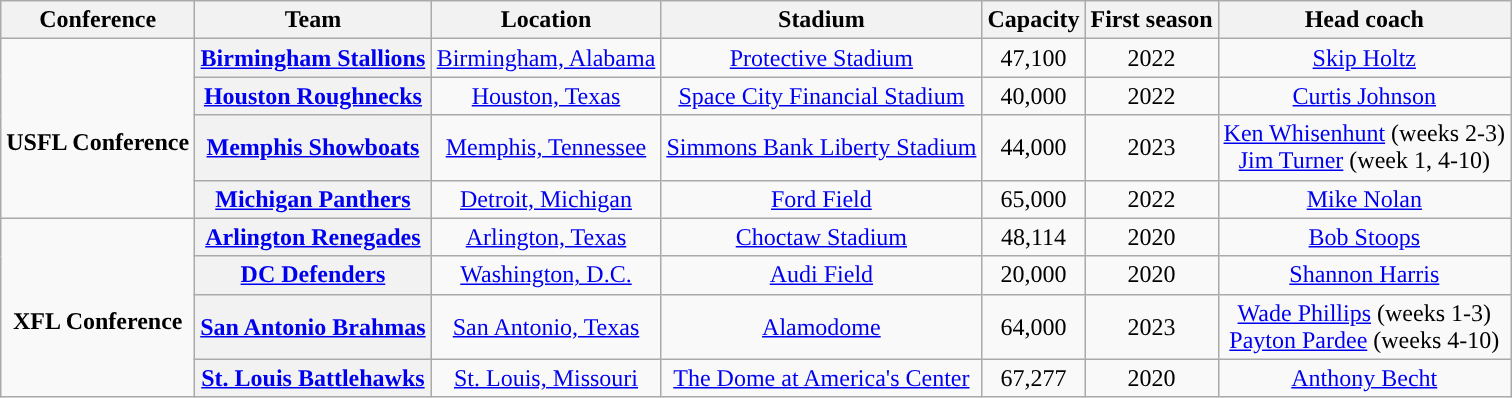<table class="wikitable sortable plainrowheaders">
<tr>
<th scope="col">Conference</th>
<th scope="col">Team</th>
<th scope="col">Location</th>
<th scope="col">Stadium</th>
<th scope="col">Capacity</th>
<th scope="col">First season</th>
<th scope="col">Head coach</th>
</tr>
<tr>
<td rowspan="4" style="text-align:center; "><br><strong>USFL Conference</strong></td>
<th scope="row" style="text-align:center;"><strong><a href='#'>Birmingham Stallions</a></strong></th>
<td style="text-align:center;"><a href='#'>Birmingham, Alabama</a></td>
<td style="text-align:center;"><a href='#'>Protective Stadium</a></td>
<td style="text-align:center;">47,100</td>
<td style="text-align:center;">2022</td>
<td style="text-align:center;"><a href='#'>Skip Holtz</a></td>
</tr>
<tr>
<th scope="row" style="text-align:center;"><strong><a href='#'>Houston Roughnecks</a> </strong></th>
<td style="text-align:center;"><a href='#'>Houston, Texas</a></td>
<td style="text-align:center;"><a href='#'>Space City Financial Stadium</a></td>
<td style="text-align:center;">40,000</td>
<td style="text-align:center;">2022</td>
<td style="text-align:center;"><a href='#'>Curtis Johnson</a></td>
</tr>
<tr>
<th scope="row" style="text-align:center;"><strong><a href='#'>Memphis Showboats</a></strong></th>
<td style="text-align:center;"><a href='#'>Memphis, Tennessee</a></td>
<td style="text-align:center;"><a href='#'>Simmons Bank Liberty Stadium</a></td>
<td style="text-align:center;">44,000</td>
<td style="text-align:center;">2023</td>
<td style="text-align:center;"><a href='#'>Ken Whisenhunt</a> (weeks 2-3)<br><a href='#'>Jim Turner</a> (week 1, 4-10)</td>
</tr>
<tr>
<th scope="row" style="text-align:center;"><strong><a href='#'>Michigan Panthers</a></strong></th>
<td style="text-align:center;"><a href='#'>Detroit, Michigan</a></td>
<td style="text-align:center;"><a href='#'>Ford Field</a></td>
<td style="text-align:center;">65,000</td>
<td style="text-align:center;">2022</td>
<td style="text-align:center;"><a href='#'>Mike Nolan</a></td>
</tr>
<tr>
<td rowspan="4" style="text-align:center; "><br><strong>XFL Conference</strong></td>
<th scope="row" style="text-align:center;"><strong><a href='#'>Arlington Renegades</a></strong></th>
<td style="text-align:center;"><a href='#'>Arlington, Texas</a></td>
<td style="text-align:center;"><a href='#'>Choctaw Stadium</a></td>
<td style="text-align:center;">48,114</td>
<td style="text-align:center;">2020</td>
<td style="text-align:center;"><a href='#'>Bob Stoops</a></td>
</tr>
<tr>
<th scope="row" style="text-align:center;"><strong><a href='#'>DC Defenders</a></strong></th>
<td style="text-align:center;"><a href='#'>Washington, D.C.</a></td>
<td style="text-align:center;"><a href='#'>Audi Field</a></td>
<td style="text-align:center;">20,000</td>
<td style="text-align:center;">2020</td>
<td style="text-align:center;"><a href='#'>Shannon Harris</a></td>
</tr>
<tr>
<th scope="row" style="text-align:center;"><strong><a href='#'>San Antonio Brahmas</a></strong></th>
<td style="text-align:center;"><a href='#'>San Antonio, Texas</a></td>
<td style="text-align:center;"><a href='#'>Alamodome</a></td>
<td style="text-align:center;">64,000</td>
<td style="text-align:center;">2023</td>
<td style="text-align:center;"><a href='#'>Wade Phillips</a> (weeks 1-3)<br><a href='#'>Payton Pardee</a> (weeks 4-10)</td>
</tr>
<tr>
<th scope="row" style="text-align:center;"><strong><a href='#'>St. Louis Battlehawks</a></strong></th>
<td style="text-align:center;"><a href='#'>St. Louis, Missouri</a></td>
<td style="text-align:center;"><a href='#'>The Dome at America's Center</a></td>
<td style="text-align:center;">67,277</td>
<td style="text-align:center;">2020</td>
<td style="text-align:center;"><a href='#'>Anthony Becht</a></td>
</tr>
</table>
